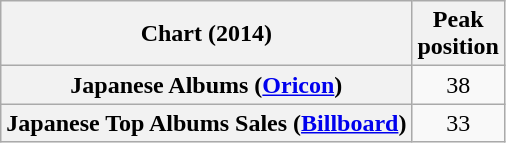<table class="wikitable plainrowheaders" style="text-align:center">
<tr>
<th scope="col">Chart (2014)</th>
<th scope="col">Peak<br> position</th>
</tr>
<tr>
<th scope="row">Japanese Albums (<a href='#'>Oricon</a>)</th>
<td>38</td>
</tr>
<tr>
<th scope="row">Japanese Top Albums Sales (<a href='#'>Billboard</a>)</th>
<td>33</td>
</tr>
</table>
